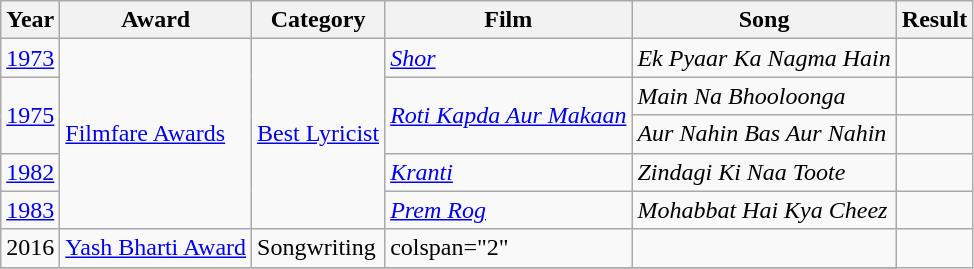<table class="wikitable sortable">
<tr>
<th>Year</th>
<th>Award</th>
<th>Category</th>
<th>Film</th>
<th>Song</th>
<th>Result</th>
</tr>
<tr>
<td><a href='#'>1973</a></td>
<td rowspan="5"><a href='#'>Filmfare Awards</a></td>
<td rowspan="5"><a href='#'>Best Lyricist</a></td>
<td><em><a href='#'>Shor</a></em></td>
<td><em>Ek Pyaar Ka Nagma Hain</em></td>
<td></td>
</tr>
<tr>
<td rowspan="2"><a href='#'>1975</a></td>
<td rowspan="2"><em><a href='#'>Roti Kapda Aur Makaan</a></em></td>
<td><em>Main Na Bhooloonga</em></td>
<td></td>
</tr>
<tr>
<td><em>Aur Nahin Bas Aur Nahin</em></td>
<td></td>
</tr>
<tr>
<td><a href='#'>1982</a></td>
<td><em><a href='#'>Kranti</a></em></td>
<td><em>Zindagi Ki Naa Toote</em></td>
<td></td>
</tr>
<tr>
<td><a href='#'>1983</a></td>
<td><em><a href='#'>Prem Rog</a></em></td>
<td><em>Mohabbat Hai Kya Cheez</em></td>
<td></td>
</tr>
<tr>
<td>2016</td>
<td><a href='#'>Yash Bharti Award</a></td>
<td>Songwriting</td>
<td>colspan="2"</td>
<td></td>
</tr>
<tr>
</tr>
</table>
